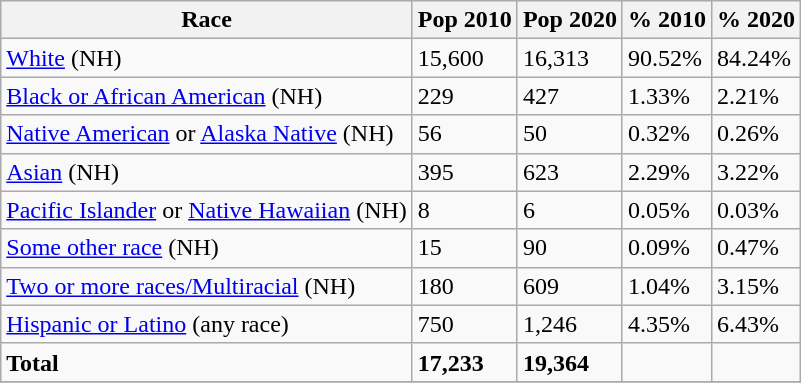<table class="wikitable">
<tr>
<th>Race</th>
<th>Pop 2010</th>
<th>Pop 2020</th>
<th>% 2010</th>
<th>% 2020</th>
</tr>
<tr>
<td><a href='#'>White</a> (NH)</td>
<td>15,600</td>
<td>16,313</td>
<td>90.52%</td>
<td>84.24%</td>
</tr>
<tr>
<td><a href='#'>Black or African American</a> (NH)</td>
<td>229</td>
<td>427</td>
<td>1.33%</td>
<td>2.21%</td>
</tr>
<tr>
<td><a href='#'>Native American</a> or <a href='#'>Alaska Native</a> (NH)</td>
<td>56</td>
<td>50</td>
<td>0.32%</td>
<td>0.26%</td>
</tr>
<tr>
<td><a href='#'>Asian</a> (NH)</td>
<td>395</td>
<td>623</td>
<td>2.29%</td>
<td>3.22%</td>
</tr>
<tr>
<td><a href='#'>Pacific Islander</a> or <a href='#'>Native Hawaiian</a> (NH)</td>
<td>8</td>
<td>6</td>
<td>0.05%</td>
<td>0.03%</td>
</tr>
<tr>
<td><a href='#'>Some other race</a> (NH)</td>
<td>15</td>
<td>90</td>
<td>0.09%</td>
<td>0.47%</td>
</tr>
<tr>
<td><a href='#'>Two or more races/Multiracial</a> (NH)</td>
<td>180</td>
<td>609</td>
<td>1.04%</td>
<td>3.15%</td>
</tr>
<tr>
<td><a href='#'>Hispanic or Latino</a> (any race)</td>
<td>750</td>
<td>1,246</td>
<td>4.35%</td>
<td>6.43%</td>
</tr>
<tr>
<td><strong>Total</strong></td>
<td><strong>17,233</strong></td>
<td><strong>19,364</strong></td>
<td></td>
<td></td>
</tr>
<tr>
</tr>
</table>
